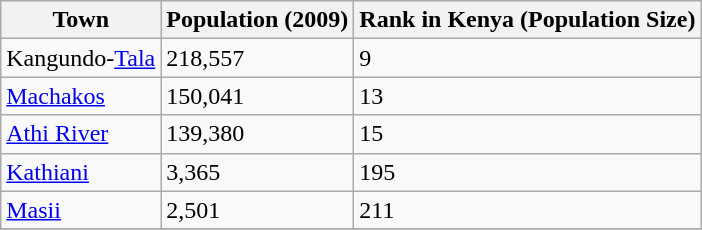<table class="sortable wikitable">
<tr>
<th>Town</th>
<th>Population (2009)</th>
<th>Rank in Kenya (Population Size)</th>
</tr>
<tr>
<td>Kangundo-<a href='#'>Tala</a></td>
<td>218,557</td>
<td>9</td>
</tr>
<tr>
<td><a href='#'>Machakos</a></td>
<td>150,041</td>
<td>13</td>
</tr>
<tr>
<td><a href='#'>Athi River</a></td>
<td>139,380</td>
<td>15</td>
</tr>
<tr>
<td><a href='#'>Kathiani</a></td>
<td>3,365</td>
<td>195</td>
</tr>
<tr>
<td><a href='#'>Masii</a></td>
<td>2,501</td>
<td>211</td>
</tr>
<tr>
</tr>
</table>
